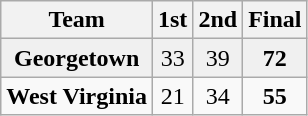<table class="wikitable">
<tr colspan="10">
<th>Team</th>
<th>1st</th>
<th>2nd</th>
<th>Final</th>
</tr>
<tr style="text-align:center; background:#f0f0f0;">
<td><strong>Georgetown</strong></td>
<td>33</td>
<td>39</td>
<td><strong>72</strong></td>
</tr>
<tr style="text-align:center;">
<td><strong>West Virginia</strong></td>
<td>21</td>
<td>34</td>
<td><strong>55</strong></td>
</tr>
</table>
